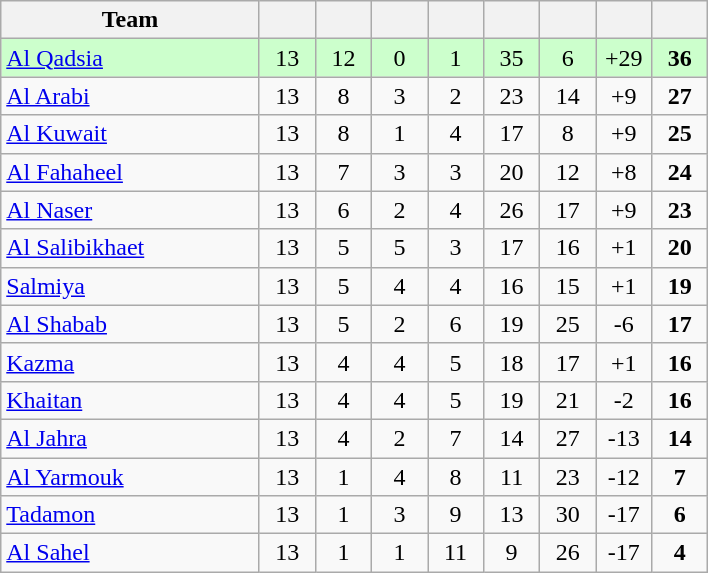<table class="wikitable" style="text-align: center;">
<tr>
<th width=165>Team</th>
<th width=30></th>
<th width=30></th>
<th width=30></th>
<th width=30></th>
<th width=30></th>
<th width=30></th>
<th width=30></th>
<th width=30></th>
</tr>
<tr style="background:#ccffcc;">
<td align=left><a href='#'>Al Qadsia</a></td>
<td>13</td>
<td>12</td>
<td>0</td>
<td>1</td>
<td>35</td>
<td>6</td>
<td>+29</td>
<td><strong>36</strong></td>
</tr>
<tr>
<td align=left><a href='#'>Al Arabi</a></td>
<td>13</td>
<td>8</td>
<td>3</td>
<td>2</td>
<td>23</td>
<td>14</td>
<td>+9</td>
<td><strong>27</strong></td>
</tr>
<tr>
<td align=left><a href='#'>Al Kuwait</a></td>
<td>13</td>
<td>8</td>
<td>1</td>
<td>4</td>
<td>17</td>
<td>8</td>
<td>+9</td>
<td><strong>25</strong></td>
</tr>
<tr>
<td align=left><a href='#'>Al Fahaheel</a></td>
<td>13</td>
<td>7</td>
<td>3</td>
<td>3</td>
<td>20</td>
<td>12</td>
<td>+8</td>
<td><strong>24</strong></td>
</tr>
<tr>
<td align=left><a href='#'>Al Naser</a></td>
<td>13</td>
<td>6</td>
<td>2</td>
<td>4</td>
<td>26</td>
<td>17</td>
<td>+9</td>
<td><strong>23</strong></td>
</tr>
<tr>
<td align=left><a href='#'>Al Salibikhaet</a></td>
<td>13</td>
<td>5</td>
<td>5</td>
<td>3</td>
<td>17</td>
<td>16</td>
<td>+1</td>
<td><strong>20</strong></td>
</tr>
<tr>
<td align=left><a href='#'>Salmiya</a></td>
<td>13</td>
<td>5</td>
<td>4</td>
<td>4</td>
<td>16</td>
<td>15</td>
<td>+1</td>
<td><strong>19</strong></td>
</tr>
<tr>
<td align=left><a href='#'>Al Shabab</a></td>
<td>13</td>
<td>5</td>
<td>2</td>
<td>6</td>
<td>19</td>
<td>25</td>
<td>-6</td>
<td><strong>17</strong></td>
</tr>
<tr>
<td align=left><a href='#'>Kazma</a></td>
<td>13</td>
<td>4</td>
<td>4</td>
<td>5</td>
<td>18</td>
<td>17</td>
<td>+1</td>
<td><strong>16</strong></td>
</tr>
<tr>
<td align=left><a href='#'>Khaitan</a></td>
<td>13</td>
<td>4</td>
<td>4</td>
<td>5</td>
<td>19</td>
<td>21</td>
<td>-2</td>
<td><strong>16</strong></td>
</tr>
<tr>
<td align=left><a href='#'>Al Jahra</a></td>
<td>13</td>
<td>4</td>
<td>2</td>
<td>7</td>
<td>14</td>
<td>27</td>
<td>-13</td>
<td><strong>14</strong></td>
</tr>
<tr>
<td align=left><a href='#'>Al Yarmouk</a></td>
<td>13</td>
<td>1</td>
<td>4</td>
<td>8</td>
<td>11</td>
<td>23</td>
<td>-12</td>
<td><strong>7</strong></td>
</tr>
<tr>
<td align=left><a href='#'>Tadamon</a></td>
<td>13</td>
<td>1</td>
<td>3</td>
<td>9</td>
<td>13</td>
<td>30</td>
<td>-17</td>
<td><strong>6</strong></td>
</tr>
<tr>
<td align=left><a href='#'>Al Sahel</a></td>
<td>13</td>
<td>1</td>
<td>1</td>
<td>11</td>
<td>9</td>
<td>26</td>
<td>-17</td>
<td><strong>4</strong></td>
</tr>
</table>
